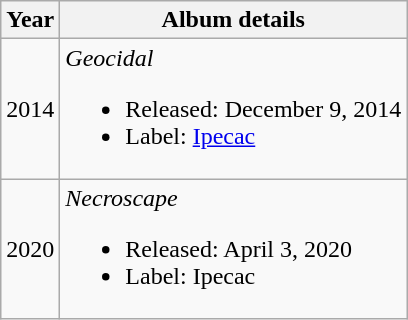<table class="wikitable">
<tr>
<th>Year</th>
<th>Album details</th>
</tr>
<tr>
<td>2014</td>
<td style="text-align:left;"><em>Geocidal</em><br><ul><li>Released: December 9, 2014</li><li>Label: <a href='#'>Ipecac</a></li></ul></td>
</tr>
<tr>
<td>2020</td>
<td style="text-align:left;"><em>Necroscape</em><br><ul><li>Released: April 3, 2020</li><li>Label: Ipecac</li></ul></td>
</tr>
</table>
